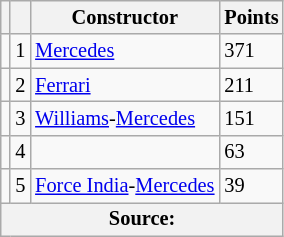<table class="wikitable" style="font-size: 85%;">
<tr>
<th></th>
<th></th>
<th>Constructor</th>
<th>Points</th>
</tr>
<tr>
<td align="left"></td>
<td align="center">1</td>
<td> <a href='#'>Mercedes</a></td>
<td align="left">371</td>
</tr>
<tr>
<td align="left"></td>
<td align="center">2</td>
<td> <a href='#'>Ferrari</a></td>
<td align="left">211</td>
</tr>
<tr>
<td align="left"></td>
<td align="center">3</td>
<td> <a href='#'>Williams</a>-<a href='#'>Mercedes</a></td>
<td align="left">151</td>
</tr>
<tr>
<td align="left"></td>
<td align="center">4</td>
<td></td>
<td align="left">63</td>
</tr>
<tr>
<td align="left"></td>
<td align="center">5</td>
<td> <a href='#'>Force India</a>-<a href='#'>Mercedes</a></td>
<td align="left">39</td>
</tr>
<tr>
<th colspan=4>Source:</th>
</tr>
</table>
